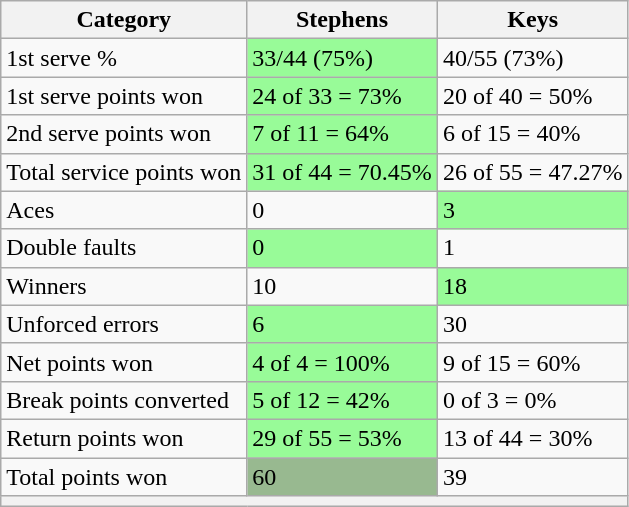<table class="wikitable">
<tr>
<th>Category</th>
<th> Stephens</th>
<th> Keys</th>
</tr>
<tr>
<td>1st serve %</td>
<td bgcolor=98FB98>33/44 (75%)</td>
<td>40/55 (73%)</td>
</tr>
<tr>
<td>1st serve points won</td>
<td bgcolor=98FB98>24 of 33 = 73%</td>
<td>20 of 40 = 50%</td>
</tr>
<tr>
<td>2nd serve points won</td>
<td bgcolor=98FB98>7 of 11 = 64%</td>
<td>6 of 15 = 40%</td>
</tr>
<tr>
<td>Total service points won</td>
<td bgcolor=98FB98>31 of 44 = 70.45%</td>
<td>26 of 55 = 47.27%</td>
</tr>
<tr>
<td>Aces</td>
<td>0</td>
<td bgcolor=98FB98>3</td>
</tr>
<tr>
<td>Double faults</td>
<td bgcolor=98FB98>0</td>
<td>1</td>
</tr>
<tr>
<td>Winners</td>
<td>10</td>
<td bgcolor=98FB98>18</td>
</tr>
<tr>
<td>Unforced errors</td>
<td bgcolor=98FB98>6</td>
<td>30</td>
</tr>
<tr>
<td>Net points won</td>
<td bgcolor=98FB98>4 of 4 = 100%</td>
<td>9 of 15 = 60%</td>
</tr>
<tr>
<td>Break points converted</td>
<td bgcolor=98FB98>5 of 12 = 42%</td>
<td>0 of 3 = 0%</td>
</tr>
<tr>
<td>Return points won</td>
<td bgcolor=98FB98>29 of 55 = 53%</td>
<td>13 of 44 = 30%</td>
</tr>
<tr>
<td>Total points won</td>
<td bgcolor=98FB989>60</td>
<td>39</td>
</tr>
<tr>
<th colspan=3></th>
</tr>
</table>
